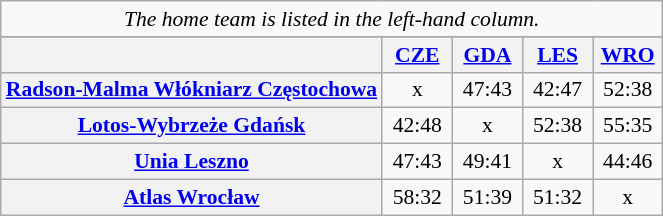<table align="center" cellspacing="0" cellpadding="3" style="background-color: #f9f9f9; font-size: 90%; text-align: center" class="wikitable">
<tr>
<td colspan=5><em>The home team is listed in the left-hand column.</em></td>
</tr>
<tr>
</tr>
<tr style="background:#F0F0F0;">
<th align="left"> </th>
<th width=40px><a href='#'>CZE</a></th>
<th width=40px><a href='#'>GDA</a></th>
<th width=40px><a href='#'>LES</a></th>
<th width=40px><a href='#'>WRO</a></th>
</tr>
<tr>
<th><a href='#'>Radson-Malma Włókniarz Częstochowa</a></th>
<td>x</td>
<td>47:43</td>
<td>42:47</td>
<td>52:38</td>
</tr>
<tr>
<th><a href='#'>Lotos-Wybrzeże Gdańsk</a></th>
<td>42:48</td>
<td>x</td>
<td>52:38</td>
<td>55:35</td>
</tr>
<tr>
<th><a href='#'>Unia Leszno</a></th>
<td>47:43</td>
<td>49:41</td>
<td>x</td>
<td>44:46</td>
</tr>
<tr>
<th><a href='#'>Atlas Wrocław</a></th>
<td>58:32</td>
<td>51:39</td>
<td>51:32</td>
<td>x</td>
</tr>
</table>
